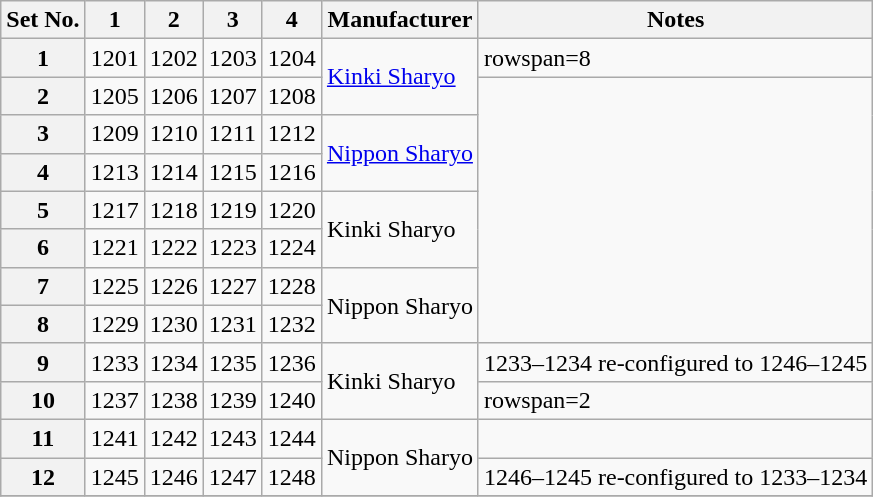<table class="wikitable">
<tr ">
<th>Set No.</th>
<th>1</th>
<th>2</th>
<th>3</th>
<th>4</th>
<th>Manufacturer</th>
<th>Notes</th>
</tr>
<tr>
<th>1</th>
<td>1201</td>
<td>1202</td>
<td>1203</td>
<td>1204</td>
<td rowspan=2><a href='#'>Kinki Sharyo</a></td>
<td>rowspan=8 </td>
</tr>
<tr>
<th>2</th>
<td>1205</td>
<td>1206</td>
<td>1207</td>
<td>1208</td>
</tr>
<tr>
<th>3</th>
<td>1209</td>
<td>1210</td>
<td>1211</td>
<td>1212</td>
<td rowspan=2><a href='#'>Nippon Sharyo</a></td>
</tr>
<tr>
<th>4</th>
<td>1213</td>
<td>1214</td>
<td>1215</td>
<td>1216</td>
</tr>
<tr>
<th>5</th>
<td>1217</td>
<td>1218</td>
<td>1219</td>
<td>1220</td>
<td rowspan=2>Kinki Sharyo</td>
</tr>
<tr>
<th>6</th>
<td>1221</td>
<td>1222</td>
<td>1223</td>
<td>1224</td>
</tr>
<tr>
<th>7</th>
<td>1225</td>
<td>1226</td>
<td>1227</td>
<td>1228</td>
<td rowspan=2>Nippon Sharyo</td>
</tr>
<tr>
<th>8</th>
<td>1229</td>
<td>1230</td>
<td>1231</td>
<td>1232</td>
</tr>
<tr>
<th>9</th>
<td>1233</td>
<td>1234</td>
<td>1235</td>
<td>1236</td>
<td rowspan=2>Kinki Sharyo</td>
<td>1233–1234 re-configured to 1246–1245</td>
</tr>
<tr>
<th>10</th>
<td>1237</td>
<td>1238</td>
<td>1239</td>
<td>1240</td>
<td>rowspan=2 </td>
</tr>
<tr>
<th>11</th>
<td>1241</td>
<td>1242</td>
<td>1243</td>
<td>1244</td>
<td rowspan=2>Nippon Sharyo</td>
</tr>
<tr>
<th>12</th>
<td>1245</td>
<td>1246</td>
<td>1247</td>
<td>1248</td>
<td>1246–1245 re-configured to 1233–1234</td>
</tr>
<tr>
</tr>
</table>
